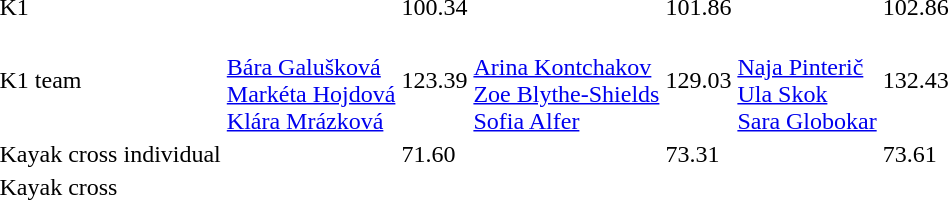<table>
<tr>
<td>K1</td>
<td></td>
<td>100.34</td>
<td></td>
<td>101.86</td>
<td></td>
<td>102.86</td>
</tr>
<tr>
<td>K1 team</td>
<td><br><a href='#'>Bára Galušková</a><br><a href='#'>Markéta Hojdová</a><br><a href='#'>Klára Mrázková</a></td>
<td>123.39</td>
<td><br><a href='#'>Arina Kontchakov</a><br><a href='#'>Zoe Blythe-Shields</a><br><a href='#'>Sofia Alfer</a></td>
<td>129.03</td>
<td><br><a href='#'>Naja Pinterič</a><br><a href='#'>Ula Skok</a><br><a href='#'>Sara Globokar</a></td>
<td>132.43</td>
</tr>
<tr>
<td>Kayak cross individual</td>
<td></td>
<td>71.60</td>
<td></td>
<td>73.31</td>
<td></td>
<td>73.61</td>
</tr>
<tr>
<td>Kayak cross</td>
<td colspan=2></td>
<td colspan=2></td>
<td colspan=2></td>
</tr>
</table>
